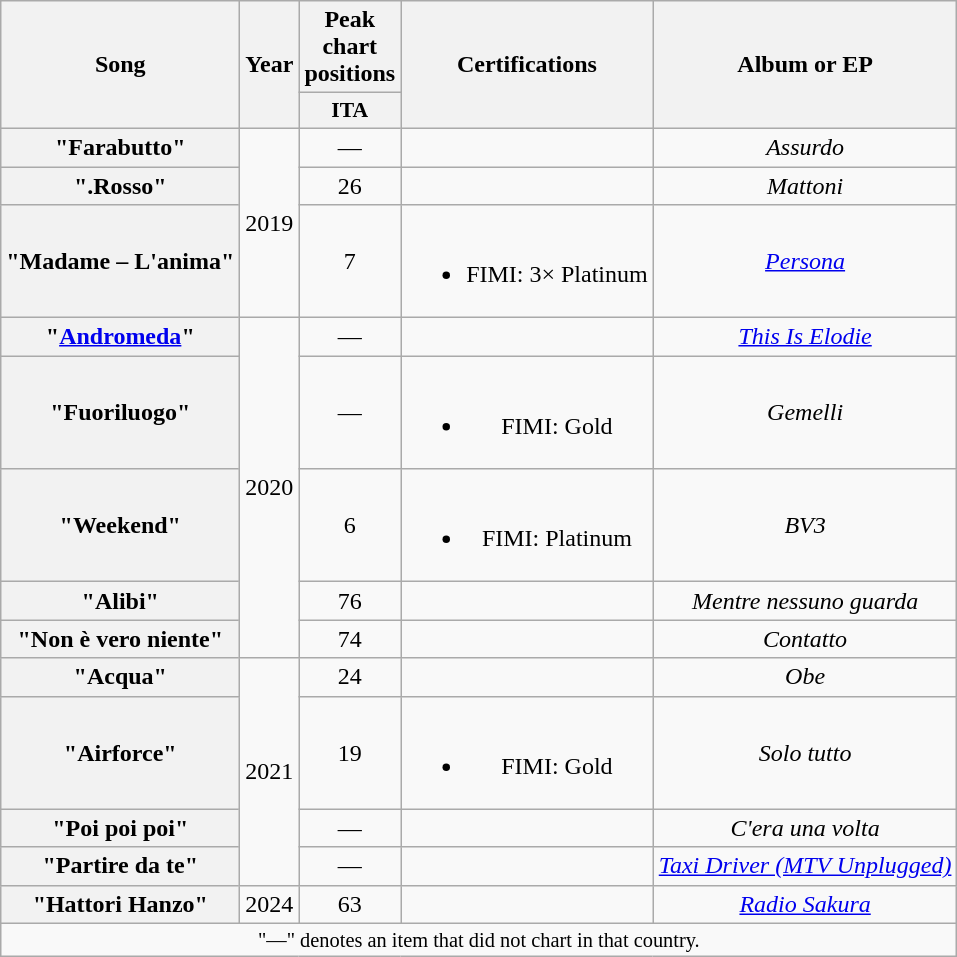<table class="wikitable plainrowheaders" style="text-align:center;">
<tr>
<th scope="col" rowspan="2">Song</th>
<th scope="col" rowspan="2">Year</th>
<th scope="col" colspan="1">Peak chart positions</th>
<th scope="col" rowspan="2">Certifications</th>
<th scope="col" rowspan="2">Album or EP</th>
</tr>
<tr>
<th scope="col" style="width:3em;font-size:90%;">ITA<br></th>
</tr>
<tr>
<th scope="row">"Farabutto"<br></th>
<td rowspan="3">2019</td>
<td>—</td>
<td></td>
<td><em>Assurdo</em></td>
</tr>
<tr>
<th scope="row">".Rosso"<br></th>
<td>26</td>
<td></td>
<td><em>Mattoni</em></td>
</tr>
<tr>
<th scope="row">"Madame – L'anima"<br></th>
<td>7</td>
<td><br><ul><li>FIMI: 3× Platinum</li></ul></td>
<td><em><a href='#'>Persona</a></em></td>
</tr>
<tr>
<th scope="row">"<a href='#'>Andromeda</a>"<br></th>
<td rowspan="5">2020</td>
<td>—</td>
<td></td>
<td><em><a href='#'>This Is Elodie</a></em></td>
</tr>
<tr>
<th scope="row">"Fuoriluogo"<br></th>
<td>—</td>
<td><br><ul><li>FIMI: Gold</li></ul></td>
<td><em>Gemelli</em></td>
</tr>
<tr>
<th scope="row">"Weekend"<br></th>
<td>6</td>
<td><br><ul><li>FIMI: Platinum</li></ul></td>
<td><em>BV3</em></td>
</tr>
<tr>
<th scope="row">"Alibi"<br></th>
<td>76</td>
<td></td>
<td><em>Mentre nessuno guarda</em></td>
</tr>
<tr>
<th scope="row">"Non è vero niente"<br></th>
<td>74</td>
<td></td>
<td><em>Contatto</em></td>
</tr>
<tr>
<th scope="row">"Acqua"<br></th>
<td rowspan="4">2021</td>
<td>24<br></td>
<td></td>
<td><em>Obe</em></td>
</tr>
<tr>
<th scope="row">"Airforce"<br></th>
<td>19</td>
<td><br><ul><li>FIMI: Gold</li></ul></td>
<td><em>Solo tutto</em></td>
</tr>
<tr>
<th scope="row">"Poi poi poi" <br></th>
<td>—</td>
<td></td>
<td><em>C'era una volta</em></td>
</tr>
<tr>
<th scope="row">"Partire da te" <br></th>
<td>—</td>
<td></td>
<td><em><a href='#'>Taxi Driver (MTV Unplugged)</a></em></td>
</tr>
<tr>
<th scope="row">"Hattori Hanzo" <br></th>
<td>2024</td>
<td>63</td>
<td></td>
<td><em><a href='#'>Radio Sakura</a></em></td>
</tr>
<tr>
<td colspan="5" style="text-align:center; font-size:85%;">"—" denotes an item that did not chart in that country.</td>
</tr>
</table>
